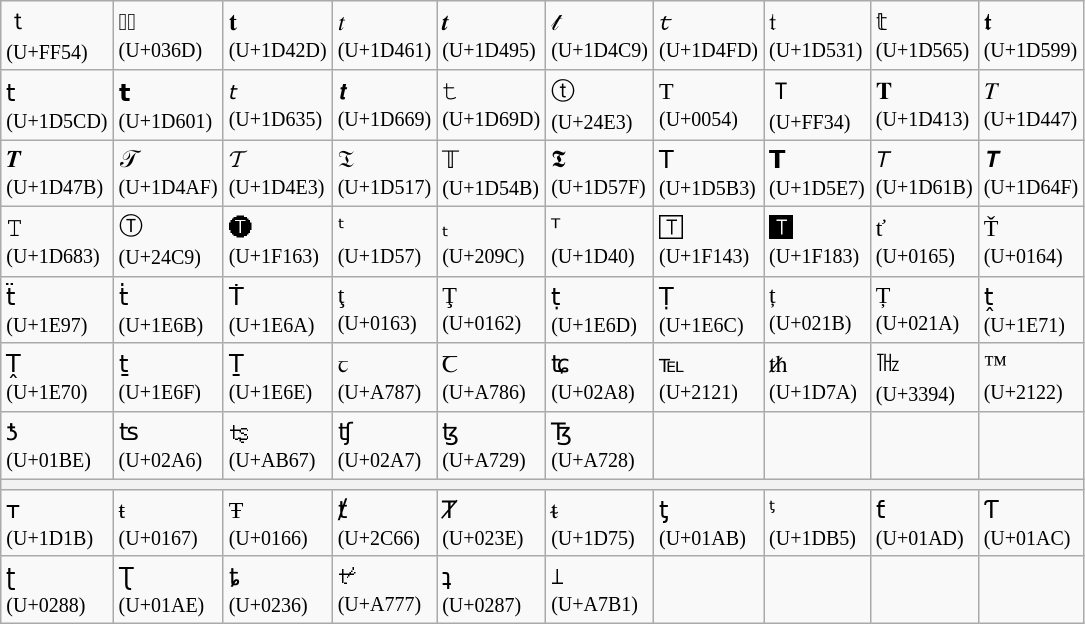<table class="wikitable">
<tr>
<td>ｔ <br><small>(U+FF54)</small></td>
<td>◌ͭ <br><small>(U+036D)</small></td>
<td>𝐭 <br><small>(U+1D42D)</small></td>
<td>𝑡 <br><small>(U+1D461)</small></td>
<td>𝒕 <br><small>(U+1D495)</small></td>
<td>𝓉 <br><small>(U+1D4C9)</small></td>
<td>𝓽 <br><small>(U+1D4FD)</small></td>
<td>𝔱 <br><small>(U+1D531)</small></td>
<td>𝕥 <br><small>(U+1D565)</small></td>
<td>𝖙 <br><small>(U+1D599)</small></td>
</tr>
<tr>
<td>𝗍 <br><small>(U+1D5CD)</small></td>
<td>𝘁 <br><small>(U+1D601)</small></td>
<td>𝘵 <br><small>(U+1D635)</small></td>
<td>𝙩 <br><small>(U+1D669)</small></td>
<td>𝚝 <br><small>(U+1D69D)</small></td>
<td>ⓣ <br><small>(U+24E3)</small></td>
<td>T <br><small>(U+0054)</small></td>
<td>Ｔ <br><small>(U+FF34)</small></td>
<td>𝐓 <br><small>(U+1D413)</small></td>
<td>𝑇 <br><small>(U+1D447)</small></td>
</tr>
<tr>
<td>𝑻 <br><small>(U+1D47B)</small></td>
<td>𝒯 <br><small>(U+1D4AF)</small></td>
<td>𝓣 <br><small>(U+1D4E3)</small></td>
<td>𝔗 <br><small>(U+1D517)</small></td>
<td>𝕋 <br><small>(U+1D54B)</small></td>
<td>𝕿 <br><small>(U+1D57F)</small></td>
<td>𝖳 <br><small>(U+1D5B3)</small></td>
<td>𝗧 <br><small>(U+1D5E7)</small></td>
<td>𝘛 <br><small>(U+1D61B)</small></td>
<td>𝙏 <br><small>(U+1D64F)</small></td>
</tr>
<tr>
<td>𝚃 <br><small>(U+1D683)</small></td>
<td>Ⓣ <br><small>(U+24C9)</small></td>
<td>🅣 <br><small>(U+1F163)</small></td>
<td>ᵗ <br><small>(U+1D57)</small></td>
<td>ₜ <br><small>(U+209C)</small></td>
<td>ᵀ <br><small>(U+1D40)</small></td>
<td>🅃 <br><small>(U+1F143)</small></td>
<td>🆃 <br><small>(U+1F183)</small></td>
<td>ť <br><small>(U+0165)</small></td>
<td>Ť <br><small>(U+0164)</small></td>
</tr>
<tr>
<td>ẗ <br><small>(U+1E97)</small></td>
<td>ṫ <br><small>(U+1E6B)</small></td>
<td>Ṫ <br><small>(U+1E6A)</small></td>
<td>ţ <br><small>(U+0163)</small></td>
<td>Ţ <br><small>(U+0162)</small></td>
<td>ṭ <br><small>(U+1E6D)</small></td>
<td>Ṭ <br><small>(U+1E6C)</small></td>
<td>ț <br><small>(U+021B)</small></td>
<td>Ț <br><small>(U+021A)</small></td>
<td>ṱ <br><small>(U+1E71)</small></td>
</tr>
<tr>
<td>Ṱ <br><small>(U+1E70)</small></td>
<td>ṯ <br><small>(U+1E6F)</small></td>
<td>Ṯ <br><small>(U+1E6E)</small></td>
<td>ꞇ <br><small>(U+A787)</small></td>
<td>Ꞇ <br><small>(U+A786)</small></td>
<td>ʨ <br><small>(U+02A8)</small></td>
<td>℡ <br><small>(U+2121)</small></td>
<td>ᵺ <br><small>(U+1D7A)</small></td>
<td>㎔ <br><small>(U+3394)</small></td>
<td>™ <br><small>(U+2122)</small></td>
</tr>
<tr>
<td>ƾ <br><small>(U+01BE)</small></td>
<td>ʦ <br><small>(U+02A6)</small></td>
<td>ꭧ <br><small>(U+AB67)</small></td>
<td>ʧ <br><small>(U+02A7)</small></td>
<td>ꜩ <br><small>(U+A729)</small></td>
<td>Ꜩ <br><small>(U+A728)</small></td>
<td></td>
<td></td>
<td></td>
<td></td>
</tr>
<tr>
<th colspan=10></th>
</tr>
<tr>
<td>ᴛ <br><small>(U+1D1B)</small></td>
<td>ŧ <br><small>(U+0167)</small></td>
<td>Ŧ <br><small>(U+0166)</small></td>
<td>ⱦ <br><small>(U+2C66)</small></td>
<td>Ⱦ <br><small>(U+023E)</small></td>
<td>ᵵ <br><small>(U+1D75)</small></td>
<td>ƫ <br><small>(U+01AB)</small></td>
<td>ᶵ <br><small>(U+1DB5)</small></td>
<td>ƭ <br><small>(U+01AD)</small></td>
<td>Ƭ <br><small>(U+01AC)</small></td>
</tr>
<tr>
<td>ʈ <br><small>(U+0288)</small></td>
<td>Ʈ <br><small>(U+01AE)</small></td>
<td>ȶ <br><small>(U+0236)</small></td>
<td>ꝷ <br><small>(U+A777)</small></td>
<td>ʇ <br><small>(U+0287)</small></td>
<td>Ʇ <br><small>(U+A7B1)</small></td>
<td></td>
<td></td>
<td></td>
<td></td>
</tr>
</table>
